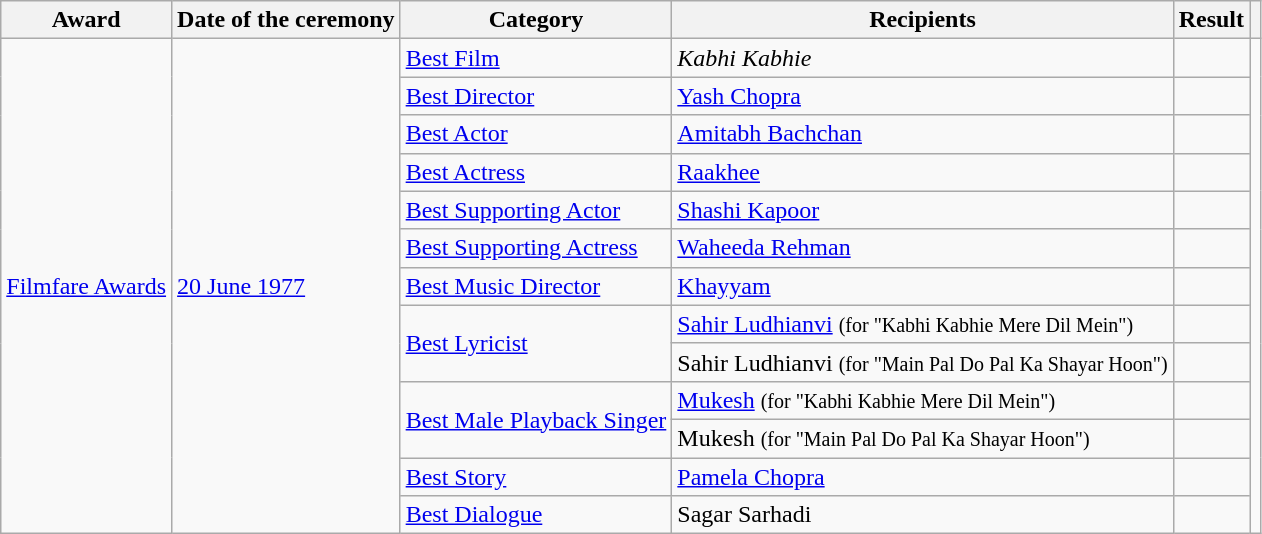<table class="wikitable plainrowheaders sortable">
<tr>
<th scope="col">Award</th>
<th scope="col">Date of the ceremony</th>
<th scope="col">Category</th>
<th scope="col">Recipients</th>
<th scope="col">Result</th>
<th class="unsortable" scope="col"></th>
</tr>
<tr>
<td rowspan="13" scope="row"><a href='#'>Filmfare Awards</a></td>
<td rowspan="13"><a href='#'>20 June 1977</a></td>
<td><a href='#'>Best Film</a></td>
<td><em>Kabhi Kabhie</em></td>
<td></td>
<td rowspan="13"></td>
</tr>
<tr>
<td><a href='#'>Best Director</a></td>
<td><a href='#'>Yash Chopra</a></td>
<td></td>
</tr>
<tr>
<td><a href='#'>Best Actor</a></td>
<td><a href='#'>Amitabh Bachchan</a></td>
<td></td>
</tr>
<tr>
<td><a href='#'>Best Actress</a></td>
<td><a href='#'>Raakhee</a></td>
<td></td>
</tr>
<tr>
<td><a href='#'>Best Supporting Actor</a></td>
<td><a href='#'>Shashi Kapoor</a></td>
<td></td>
</tr>
<tr>
<td><a href='#'>Best Supporting Actress</a></td>
<td><a href='#'>Waheeda Rehman</a></td>
<td></td>
</tr>
<tr>
<td><a href='#'>Best Music Director</a></td>
<td><a href='#'>Khayyam</a></td>
<td></td>
</tr>
<tr>
<td rowspan="2"><a href='#'>Best Lyricist</a></td>
<td><a href='#'>Sahir Ludhianvi</a> <small>(for "Kabhi Kabhie Mere Dil Mein")</small></td>
<td></td>
</tr>
<tr>
<td>Sahir Ludhianvi <small>(for "Main Pal Do Pal Ka Shayar Hoon")</small></td>
<td></td>
</tr>
<tr>
<td rowspan="2"><a href='#'>Best Male Playback Singer</a></td>
<td><a href='#'>Mukesh</a> <small>(for "Kabhi Kabhie Mere Dil Mein")</small></td>
<td></td>
</tr>
<tr>
<td>Mukesh <small>(for "Main Pal Do Pal Ka Shayar Hoon")</small></td>
<td></td>
</tr>
<tr>
<td><a href='#'>Best Story</a></td>
<td><a href='#'>Pamela Chopra</a></td>
<td></td>
</tr>
<tr>
<td><a href='#'>Best Dialogue</a></td>
<td>Sagar Sarhadi</td>
<td></td>
</tr>
</table>
